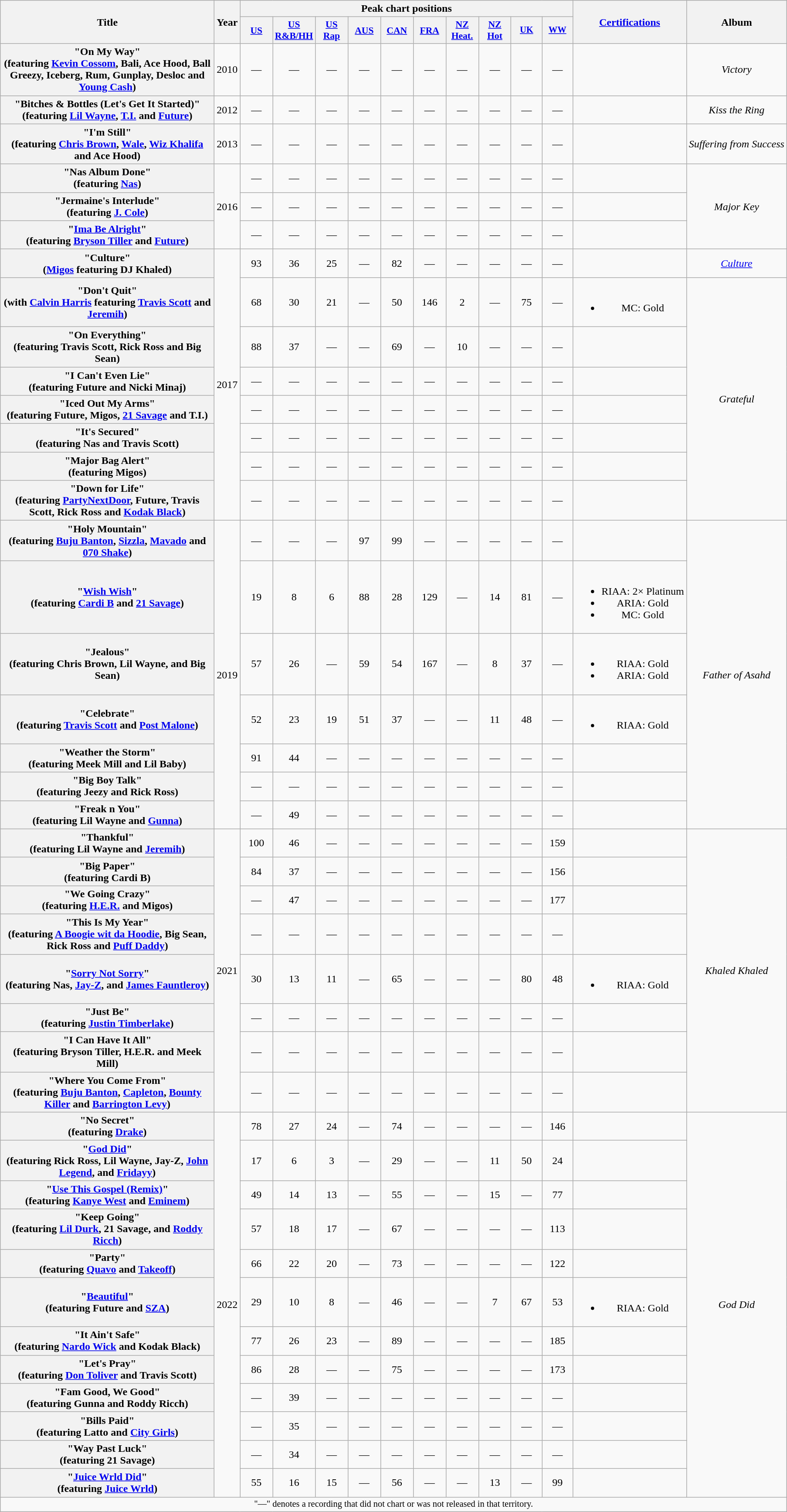<table class="wikitable plainrowheaders" style="text-align:center;" border="1">
<tr>
<th scope="col" rowspan="2" style="width:20em;">Title</th>
<th scope="col" rowspan="2">Year</th>
<th scope="col" colspan="10">Peak chart positions</th>
<th scope="col" rowspan="2"><a href='#'>Certifications</a></th>
<th scope="col" rowspan="2">Album</th>
</tr>
<tr>
<th scope="col" style="width:3em;font-size:90%;"><a href='#'>US</a><br></th>
<th scope="col" style="width:3em;font-size:90%;"><a href='#'>US R&B/HH</a><br></th>
<th scope="col" style="width:3em;font-size:90%;"><a href='#'>US<br>Rap</a><br></th>
<th scope="col" style="width:3em;font-size:90%;"><a href='#'>AUS</a><br></th>
<th scope="col" style="width:3em;font-size:90%;"><a href='#'>CAN</a><br></th>
<th scope="col" style="width:3em;font-size:90%;"><a href='#'>FRA</a><br></th>
<th scope="col" style="width:3em;font-size:90%;"><a href='#'>NZ<br>Heat.</a><br></th>
<th scope="col" style="width:3em;font-size:90%;"><a href='#'>NZ<br>Hot</a><br></th>
<th scope="col" style="width:3em;font-size:85%;"><a href='#'>UK</a><br></th>
<th scope="col" style="width:3em;font-size:85%;"><a href='#'>WW</a><br></th>
</tr>
<tr>
<th scope="row">"On My Way"<br><span>(featuring <a href='#'>Kevin Cossom</a>, Bali, Ace Hood, Ball Greezy, Iceberg, Rum, Gunplay, Desloc and <a href='#'>Young Cash</a>)</span></th>
<td>2010</td>
<td>—</td>
<td>—</td>
<td>—</td>
<td>—</td>
<td>—</td>
<td>—</td>
<td>—</td>
<td>—</td>
<td>—</td>
<td>—</td>
<td></td>
<td><em>Victory</em></td>
</tr>
<tr>
<th scope="row">"Bitches & Bottles (Let's Get It Started)"<br><span>(featuring <a href='#'>Lil Wayne</a>, <a href='#'>T.I.</a> and <a href='#'>Future</a>)</span></th>
<td>2012</td>
<td>—</td>
<td>—</td>
<td>—</td>
<td>—</td>
<td>—</td>
<td>—</td>
<td>—</td>
<td>—</td>
<td>—</td>
<td>—</td>
<td></td>
<td><em>Kiss the Ring</em></td>
</tr>
<tr>
<th scope="row">"I'm Still"<br><span>(featuring <a href='#'>Chris Brown</a>, <a href='#'>Wale</a>, <a href='#'>Wiz Khalifa</a> and Ace Hood)</span></th>
<td>2013</td>
<td>—</td>
<td>—</td>
<td>—</td>
<td>—</td>
<td>—</td>
<td>—</td>
<td>—</td>
<td>—</td>
<td>—</td>
<td>—</td>
<td></td>
<td><em>Suffering from Success</em></td>
</tr>
<tr>
<th scope="row">"Nas Album Done"<br><span>(featuring <a href='#'>Nas</a>)</span></th>
<td rowspan="3">2016</td>
<td>—</td>
<td>—</td>
<td>—</td>
<td>—</td>
<td>—</td>
<td>—</td>
<td>—</td>
<td>—</td>
<td>—</td>
<td>—</td>
<td></td>
<td rowspan="3"><em>Major Key</em></td>
</tr>
<tr>
<th scope="row">"Jermaine's Interlude"<br><span>(featuring <a href='#'>J. Cole</a>)</span></th>
<td>—</td>
<td>—</td>
<td>—</td>
<td>—</td>
<td>—</td>
<td>—</td>
<td>—</td>
<td>—</td>
<td>—</td>
<td>—</td>
<td></td>
</tr>
<tr>
<th scope="row">"<a href='#'>Ima Be Alright</a>"<br><span>(featuring <a href='#'>Bryson Tiller</a> and <a href='#'>Future</a>)</span></th>
<td>—</td>
<td>—</td>
<td>—</td>
<td>—</td>
<td>—</td>
<td>—</td>
<td>—</td>
<td>—</td>
<td>—</td>
<td>—</td>
<td></td>
</tr>
<tr>
<th scope="row">"Culture"<br><span>(<a href='#'>Migos</a> featuring DJ Khaled)</span></th>
<td rowspan="8">2017</td>
<td>93</td>
<td>36</td>
<td>25</td>
<td>—</td>
<td>82</td>
<td>—</td>
<td>—</td>
<td>—</td>
<td>—</td>
<td>—</td>
<td></td>
<td><em><a href='#'>Culture</a></em></td>
</tr>
<tr>
<th scope="row">"Don't Quit"<br><span>(with <a href='#'>Calvin Harris</a> featuring <a href='#'>Travis Scott</a> and <a href='#'>Jeremih</a>)</span></th>
<td>68</td>
<td>30</td>
<td>21</td>
<td>—</td>
<td>50</td>
<td>146</td>
<td>2</td>
<td>—</td>
<td>75</td>
<td>—</td>
<td><br><ul><li>MC: Gold</li></ul></td>
<td rowspan="7"><em>Grateful</em></td>
</tr>
<tr>
<th scope="row">"On Everything"<br><span>(featuring Travis Scott, Rick Ross and Big Sean)</span></th>
<td>88</td>
<td>37</td>
<td>—</td>
<td>—</td>
<td>69</td>
<td>—</td>
<td>10</td>
<td>—</td>
<td>—</td>
<td>—</td>
<td></td>
</tr>
<tr>
<th scope="row">"I Can't Even Lie"<br><span>(featuring Future and Nicki Minaj)</span></th>
<td>—</td>
<td>—</td>
<td>—</td>
<td>—</td>
<td>—</td>
<td>—</td>
<td>—</td>
<td>—</td>
<td>—</td>
<td>—</td>
<td></td>
</tr>
<tr>
<th scope="row">"Iced Out My Arms"<br><span>(featuring Future, Migos, <a href='#'>21 Savage</a> and T.I.)</span></th>
<td>—</td>
<td>—</td>
<td>—</td>
<td>—</td>
<td>—</td>
<td>—</td>
<td>—</td>
<td>—</td>
<td>—</td>
<td>—</td>
<td></td>
</tr>
<tr>
<th scope="row">"It's Secured"<br><span>(featuring Nas and Travis Scott)</span></th>
<td>—</td>
<td>—</td>
<td>—</td>
<td>—</td>
<td>—</td>
<td>—</td>
<td>—</td>
<td>—</td>
<td>—</td>
<td>—</td>
<td></td>
</tr>
<tr>
<th scope="row">"Major Bag Alert"<br><span>(featuring Migos)</span></th>
<td>—</td>
<td>—</td>
<td>—</td>
<td>—</td>
<td>—</td>
<td>—</td>
<td>—</td>
<td>—</td>
<td>—</td>
<td>—</td>
<td></td>
</tr>
<tr>
<th scope="row">"Down for Life"<br><span>(featuring <a href='#'>PartyNextDoor</a>, Future, Travis Scott, Rick Ross and <a href='#'>Kodak Black</a>)</span></th>
<td>—</td>
<td>—</td>
<td>—</td>
<td>—</td>
<td>—</td>
<td>—</td>
<td>—</td>
<td>—</td>
<td>—</td>
<td>—</td>
<td></td>
</tr>
<tr>
<th scope="row">"Holy Mountain"<br><span>(featuring <a href='#'>Buju Banton</a>, <a href='#'>Sizzla</a>, <a href='#'>Mavado</a> and <a href='#'>070 Shake</a>)</span></th>
<td rowspan="7">2019</td>
<td>—</td>
<td>—</td>
<td>—</td>
<td>97</td>
<td>99</td>
<td>—</td>
<td>—</td>
<td>—</td>
<td>—</td>
<td>—</td>
<td></td>
<td rowspan="7"><em>Father of Asahd</em></td>
</tr>
<tr>
<th scope="row">"<a href='#'>Wish Wish</a>"<br><span>(featuring <a href='#'>Cardi B</a> and <a href='#'>21 Savage</a>)</span></th>
<td>19</td>
<td>8</td>
<td>6</td>
<td>88</td>
<td>28</td>
<td>129<br></td>
<td>—</td>
<td>14</td>
<td>81</td>
<td>—</td>
<td><br><ul><li>RIAA: 2× Platinum</li><li>ARIA: Gold</li><li>MC: Gold</li></ul></td>
</tr>
<tr>
<th scope="row">"Jealous"<br><span>(featuring Chris Brown, Lil Wayne, and Big Sean)</span></th>
<td>57</td>
<td>26</td>
<td>—</td>
<td>59</td>
<td>54</td>
<td>167<br></td>
<td>—</td>
<td>8</td>
<td>37</td>
<td>—</td>
<td><br><ul><li>RIAA: Gold</li><li>ARIA: Gold</li></ul></td>
</tr>
<tr>
<th scope="row">"Celebrate"<br><span>(featuring <a href='#'>Travis Scott</a> and <a href='#'>Post Malone</a>)</span></th>
<td>52</td>
<td>23</td>
<td>19</td>
<td>51</td>
<td>37</td>
<td>—</td>
<td>—</td>
<td>11</td>
<td>48</td>
<td>—</td>
<td><br><ul><li>RIAA: Gold</li></ul></td>
</tr>
<tr>
<th scope="row">"Weather the Storm"<br><span>(featuring Meek Mill and Lil Baby)</span></th>
<td>91</td>
<td>44</td>
<td>—</td>
<td>—</td>
<td>—</td>
<td>—</td>
<td>—</td>
<td>—</td>
<td>—</td>
<td>—</td>
<td></td>
</tr>
<tr>
<th scope="row">"Big Boy Talk"<br><span>(featuring Jeezy and Rick Ross)</span></th>
<td>—</td>
<td>—</td>
<td>—</td>
<td>—</td>
<td>—</td>
<td>—</td>
<td>—</td>
<td>—</td>
<td>—</td>
<td>—</td>
<td></td>
</tr>
<tr>
<th scope="row">"Freak n You"<br><span>(featuring Lil Wayne and <a href='#'>Gunna</a>)</span></th>
<td>—</td>
<td>49</td>
<td>—</td>
<td>—</td>
<td>—</td>
<td>—</td>
<td>—</td>
<td>—</td>
<td>—</td>
<td>—</td>
<td></td>
</tr>
<tr>
<th scope="row">"Thankful"<br><span>(featuring Lil Wayne and <a href='#'>Jeremih</a>)</span></th>
<td rowspan="8">2021</td>
<td>100</td>
<td>46</td>
<td>—</td>
<td>—</td>
<td>—</td>
<td>—</td>
<td>—</td>
<td>—</td>
<td>—</td>
<td>159</td>
<td></td>
<td rowspan="8"><em>Khaled Khaled</em></td>
</tr>
<tr>
<th scope="row">"Big Paper"<br><span>(featuring Cardi B)</span></th>
<td>84</td>
<td>37</td>
<td>—</td>
<td>—</td>
<td>—</td>
<td>—</td>
<td>—</td>
<td>—</td>
<td>—</td>
<td>156</td>
<td></td>
</tr>
<tr>
<th scope="row">"We Going Crazy"<br><span>(featuring <a href='#'>H.E.R.</a> and Migos)</span></th>
<td>—</td>
<td>47</td>
<td>—</td>
<td>—</td>
<td>—</td>
<td>—</td>
<td>—</td>
<td>—</td>
<td>—</td>
<td>177</td>
<td></td>
</tr>
<tr>
<th scope="row">"This Is My Year"<br><span>(featuring <a href='#'>A Boogie wit da Hoodie</a>, Big Sean, Rick Ross and <a href='#'>Puff Daddy</a>)</span></th>
<td>—</td>
<td>—</td>
<td>—</td>
<td>—</td>
<td>—</td>
<td>—</td>
<td>—</td>
<td>—</td>
<td>—</td>
<td>—</td>
<td></td>
</tr>
<tr>
<th scope="row">"<a href='#'>Sorry Not Sorry</a>"<br><span>(featuring Nas, <a href='#'>Jay-Z</a>, and <a href='#'>James Fauntleroy</a>)</span></th>
<td>30</td>
<td>13</td>
<td>11</td>
<td>—</td>
<td>65</td>
<td>—</td>
<td>—</td>
<td>—</td>
<td>80</td>
<td>48</td>
<td><br><ul><li>RIAA: Gold</li></ul></td>
</tr>
<tr>
<th scope="row">"Just Be"<br><span>(featuring <a href='#'>Justin Timberlake</a>)</span></th>
<td>—</td>
<td>—</td>
<td>—</td>
<td>—</td>
<td>—</td>
<td>—</td>
<td>—</td>
<td>—</td>
<td>—</td>
<td>—</td>
<td></td>
</tr>
<tr>
<th scope="row">"I Can Have It All"<br><span>(featuring Bryson Tiller, H.E.R. and Meek Mill)</span></th>
<td>—</td>
<td>—</td>
<td>—</td>
<td>—</td>
<td>—</td>
<td>—</td>
<td>—</td>
<td>—</td>
<td>—</td>
<td>—</td>
<td></td>
</tr>
<tr>
<th scope="row">"Where You Come From"<br><span>(featuring <a href='#'>Buju Banton</a>, <a href='#'>Capleton</a>, <a href='#'>Bounty Killer</a> and <a href='#'>Barrington Levy</a>)</span></th>
<td>—</td>
<td>—</td>
<td>—</td>
<td>—</td>
<td>—</td>
<td>—</td>
<td>—</td>
<td>—</td>
<td>—</td>
<td>—</td>
<td></td>
</tr>
<tr>
<th scope="row">"No Secret"<br><span>(featuring <a href='#'>Drake</a>)</span></th>
<td rowspan="12">2022</td>
<td>78</td>
<td>27</td>
<td>24</td>
<td>—</td>
<td>74</td>
<td>—</td>
<td>—</td>
<td>—</td>
<td>—</td>
<td>146</td>
<td></td>
<td rowspan="12"><em>God Did</em></td>
</tr>
<tr>
<th scope="row">"<a href='#'>God Did</a>"<br><span>(featuring Rick Ross, Lil Wayne, Jay-Z, <a href='#'>John Legend</a>, and <a href='#'>Fridayy</a>)</span></th>
<td>17</td>
<td>6</td>
<td>3</td>
<td>—</td>
<td>29</td>
<td>—</td>
<td>—</td>
<td>11</td>
<td>50</td>
<td>24</td>
<td></td>
</tr>
<tr>
<th scope="row">"<a href='#'>Use This Gospel (Remix)</a>"<br><span>(featuring <a href='#'>Kanye West</a> and <a href='#'>Eminem</a>)</span></th>
<td>49</td>
<td>14</td>
<td>13</td>
<td>—</td>
<td>55</td>
<td>—</td>
<td>—</td>
<td>15</td>
<td>—</td>
<td>77</td>
<td></td>
</tr>
<tr>
<th scope="row">"Keep Going"<br><span>(featuring <a href='#'>Lil Durk</a>, 21 Savage, and <a href='#'>Roddy Ricch</a>)</span></th>
<td>57</td>
<td>18</td>
<td>17</td>
<td>—</td>
<td>67</td>
<td>—</td>
<td>—</td>
<td>—</td>
<td>—</td>
<td>113</td>
<td></td>
</tr>
<tr>
<th scope="row">"Party"<br><span>(featuring <a href='#'>Quavo</a> and <a href='#'>Takeoff</a>)</span></th>
<td>66</td>
<td>22</td>
<td>20</td>
<td>—</td>
<td>73</td>
<td>—</td>
<td>—</td>
<td>—</td>
<td>—</td>
<td>122</td>
<td></td>
</tr>
<tr>
<th scope="row">"<a href='#'>Beautiful</a>"<br><span>(featuring Future and <a href='#'>SZA</a>)</span></th>
<td>29</td>
<td>10</td>
<td>8</td>
<td>—</td>
<td>46</td>
<td>—</td>
<td>—</td>
<td>7</td>
<td>67</td>
<td>53</td>
<td><br><ul><li>RIAA: Gold</li></ul></td>
</tr>
<tr>
<th scope="row">"It Ain't Safe"<br><span>(featuring <a href='#'>Nardo Wick</a> and Kodak Black)</span></th>
<td>77</td>
<td>26</td>
<td>23</td>
<td>—</td>
<td>89</td>
<td>—</td>
<td>—</td>
<td>—</td>
<td>—</td>
<td>185</td>
<td></td>
</tr>
<tr>
<th scope="row">"Let's Pray"<br><span>(featuring <a href='#'>Don Toliver</a> and Travis Scott)</span></th>
<td>86</td>
<td>28</td>
<td>—</td>
<td>—</td>
<td>75</td>
<td>—</td>
<td>—</td>
<td>—</td>
<td>—</td>
<td>173</td>
<td></td>
</tr>
<tr>
<th scope="row">"Fam Good, We Good"<br><span>(featuring Gunna and Roddy Ricch)</span></th>
<td>—</td>
<td>39</td>
<td>—</td>
<td>—</td>
<td>—</td>
<td>—</td>
<td>—</td>
<td>—</td>
<td>—</td>
<td>—</td>
<td></td>
</tr>
<tr>
<th scope="row">"Bills Paid"<br><span>(featuring Latto and <a href='#'>City Girls</a>)</span></th>
<td>—</td>
<td>35</td>
<td>—</td>
<td>—</td>
<td>—</td>
<td>—</td>
<td>—</td>
<td>—</td>
<td>—</td>
<td>—</td>
<td></td>
</tr>
<tr>
<th scope="row">"Way Past Luck"<br><span>(featuring 21 Savage)</span></th>
<td>—</td>
<td>34</td>
<td>—</td>
<td>—</td>
<td>—</td>
<td>—</td>
<td>—</td>
<td>—</td>
<td>—</td>
<td>—</td>
<td></td>
</tr>
<tr>
<th scope="row">"<a href='#'>Juice Wrld Did</a>"<br><span>(featuring <a href='#'>Juice Wrld</a>)</span></th>
<td>55</td>
<td>16</td>
<td>15</td>
<td>—</td>
<td>56</td>
<td>—</td>
<td>—</td>
<td>13</td>
<td>—</td>
<td>99</td>
<td></td>
</tr>
<tr>
<td colspan="15" style="font-size:85%">"—" denotes a recording that did not chart or was not released in that territory.</td>
</tr>
</table>
